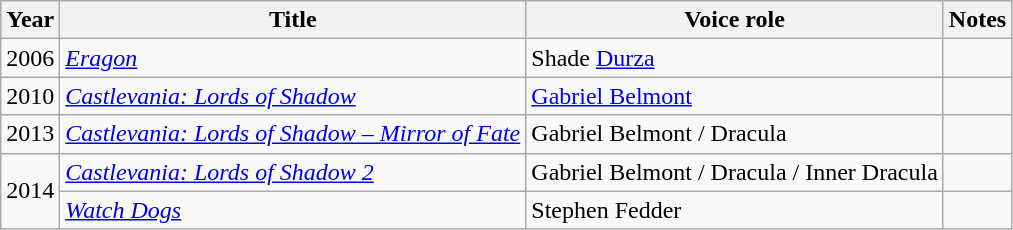<table class="wikitable sortable">
<tr>
<th>Year</th>
<th>Title</th>
<th>Voice role</th>
<th class="unsortable">Notes</th>
</tr>
<tr>
<td>2006</td>
<td><em><a href='#'>Eragon</a></em></td>
<td>Shade <a href='#'>Durza</a></td>
<td></td>
</tr>
<tr>
<td>2010</td>
<td><em><a href='#'>Castlevania: Lords of Shadow</a></em></td>
<td><a href='#'>Gabriel Belmont</a></td>
<td></td>
</tr>
<tr>
<td>2013</td>
<td><em><a href='#'>Castlevania: Lords of Shadow – Mirror of Fate</a></em></td>
<td>Gabriel Belmont / Dracula</td>
<td></td>
</tr>
<tr>
<td rowspan="2">2014</td>
<td><em><a href='#'>Castlevania: Lords of Shadow 2</a></em></td>
<td>Gabriel Belmont / Dracula / Inner Dracula</td>
<td></td>
</tr>
<tr>
<td><em><a href='#'>Watch Dogs</a></em></td>
<td>Stephen Fedder</td>
<td></td>
</tr>
</table>
